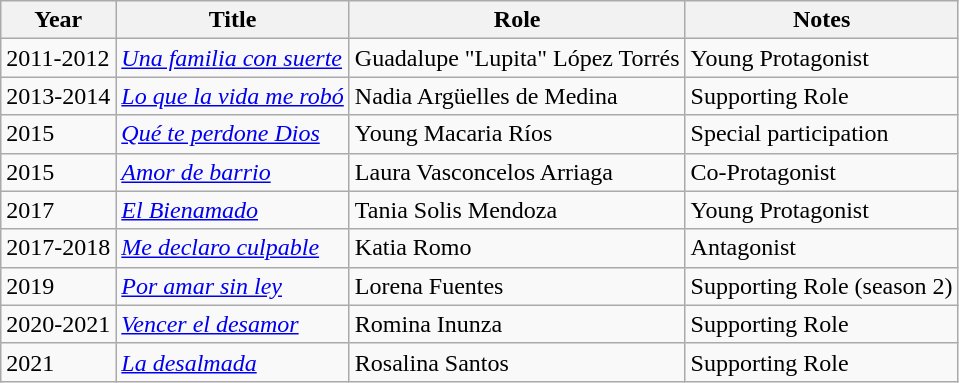<table class="wikitable sortable">
<tr>
<th>Year</th>
<th>Title</th>
<th>Role</th>
<th>Notes</th>
</tr>
<tr>
<td>2011-2012</td>
<td><em><a href='#'>Una familia con suerte</a></em></td>
<td>Guadalupe "Lupita" López Torrés</td>
<td>Young Protagonist</td>
</tr>
<tr>
<td>2013-2014</td>
<td><em><a href='#'>Lo que la vida me robó</a></em></td>
<td>Nadia Argüelles de Medina</td>
<td>Supporting Role</td>
</tr>
<tr>
<td>2015</td>
<td><em><a href='#'>Qué te perdone Dios</a></em></td>
<td>Young Macaria Ríos</td>
<td>Special participation</td>
</tr>
<tr>
<td>2015</td>
<td><em><a href='#'>Amor de barrio</a></em></td>
<td>Laura Vasconcelos Arriaga</td>
<td>Co-Protagonist </td>
</tr>
<tr>
<td>2017</td>
<td><em><a href='#'>El Bienamado</a></em></td>
<td>Tania Solis Mendoza</td>
<td>Young Protagonist</td>
</tr>
<tr>
<td>2017-2018</td>
<td><em><a href='#'>Me declaro culpable</a></em></td>
<td>Katia Romo</td>
<td>Antagonist</td>
</tr>
<tr>
<td>2019</td>
<td><em><a href='#'>Por amar sin ley</a></em></td>
<td>Lorena Fuentes</td>
<td>Supporting Role (season 2)</td>
</tr>
<tr>
<td>2020-2021</td>
<td><em><a href='#'>Vencer el desamor</a></em></td>
<td>Romina Inunza</td>
<td>Supporting Role</td>
</tr>
<tr>
<td>2021</td>
<td><em><a href='#'>La desalmada</a></em></td>
<td>Rosalina Santos</td>
<td>Supporting Role</td>
</tr>
</table>
